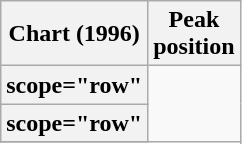<table class="wikitable plainrowheaders sortable">
<tr>
<th scope="col">Chart (1996)</th>
<th scope="col">Peak<br>position</th>
</tr>
<tr>
<th>scope="row" </th>
</tr>
<tr>
<th>scope="row" </th>
</tr>
<tr>
</tr>
</table>
